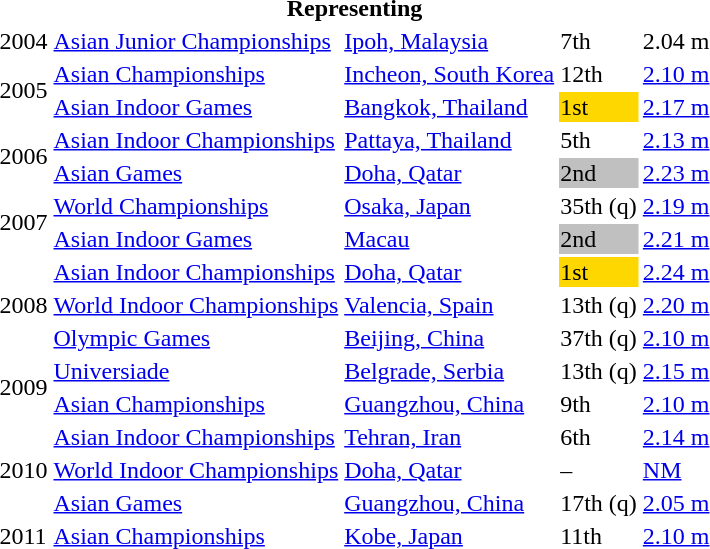<table>
<tr>
<th colspan="6">Representing </th>
</tr>
<tr>
<td>2004</td>
<td><a href='#'>Asian Junior Championships</a></td>
<td><a href='#'>Ipoh, Malaysia</a></td>
<td>7th</td>
<td>2.04 m</td>
</tr>
<tr>
<td rowspan=2>2005</td>
<td><a href='#'>Asian Championships</a></td>
<td><a href='#'>Incheon, South Korea</a></td>
<td>12th</td>
<td><a href='#'>2.10 m</a></td>
</tr>
<tr>
<td><a href='#'>Asian Indoor Games</a></td>
<td><a href='#'>Bangkok, Thailand</a></td>
<td bgcolor=gold>1st</td>
<td><a href='#'>2.17 m</a></td>
</tr>
<tr>
<td rowspan=2>2006</td>
<td><a href='#'>Asian Indoor Championships</a></td>
<td><a href='#'>Pattaya, Thailand</a></td>
<td>5th</td>
<td><a href='#'>2.13 m</a></td>
</tr>
<tr>
<td><a href='#'>Asian Games</a></td>
<td><a href='#'>Doha, Qatar</a></td>
<td bgcolor=silver>2nd</td>
<td><a href='#'>2.23 m</a></td>
</tr>
<tr>
<td rowspan=2>2007</td>
<td><a href='#'>World Championships</a></td>
<td><a href='#'>Osaka, Japan</a></td>
<td>35th (q)</td>
<td><a href='#'>2.19 m</a></td>
</tr>
<tr>
<td><a href='#'>Asian Indoor Games</a></td>
<td><a href='#'>Macau</a></td>
<td bgcolor=silver>2nd</td>
<td><a href='#'>2.21 m</a></td>
</tr>
<tr>
<td rowspan=3>2008</td>
<td><a href='#'>Asian Indoor Championships</a></td>
<td><a href='#'>Doha, Qatar</a></td>
<td bgcolor=gold>1st</td>
<td><a href='#'>2.24 m</a></td>
</tr>
<tr>
<td><a href='#'>World Indoor Championships</a></td>
<td><a href='#'>Valencia, Spain</a></td>
<td>13th (q)</td>
<td><a href='#'>2.20 m</a></td>
</tr>
<tr>
<td><a href='#'>Olympic Games</a></td>
<td><a href='#'>Beijing, China</a></td>
<td>37th (q)</td>
<td><a href='#'>2.10 m</a></td>
</tr>
<tr>
<td rowspan=2>2009</td>
<td><a href='#'>Universiade</a></td>
<td><a href='#'>Belgrade, Serbia</a></td>
<td>13th (q)</td>
<td><a href='#'>2.15 m</a></td>
</tr>
<tr>
<td><a href='#'>Asian Championships</a></td>
<td><a href='#'>Guangzhou, China</a></td>
<td>9th</td>
<td><a href='#'>2.10 m</a></td>
</tr>
<tr>
<td rowspan=3>2010</td>
<td><a href='#'>Asian Indoor Championships</a></td>
<td><a href='#'>Tehran, Iran</a></td>
<td>6th</td>
<td><a href='#'>2.14 m</a></td>
</tr>
<tr>
<td><a href='#'>World Indoor Championships</a></td>
<td><a href='#'>Doha, Qatar</a></td>
<td>–</td>
<td><a href='#'>NM</a></td>
</tr>
<tr>
<td><a href='#'>Asian Games</a></td>
<td><a href='#'>Guangzhou, China</a></td>
<td>17th (q)</td>
<td><a href='#'>2.05 m</a></td>
</tr>
<tr>
<td>2011</td>
<td><a href='#'>Asian Championships</a></td>
<td><a href='#'>Kobe, Japan</a></td>
<td>11th</td>
<td><a href='#'>2.10 m</a></td>
</tr>
</table>
